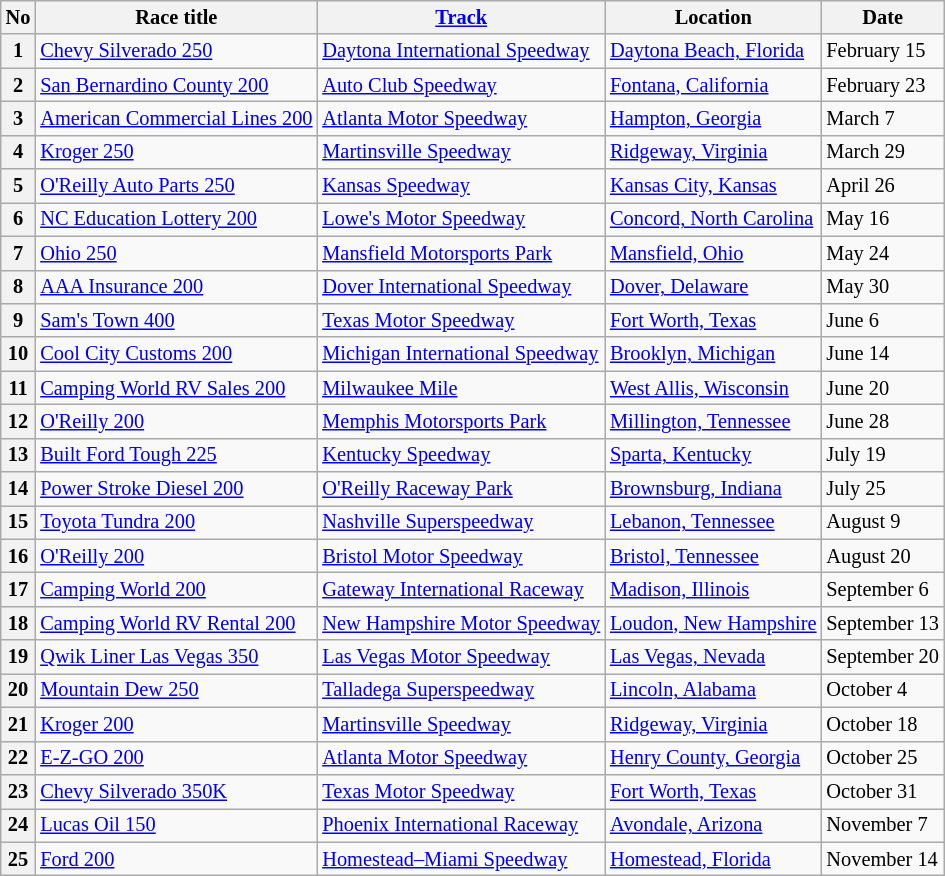<table class="wikitable" style="font-size:85%">
<tr>
<th>No</th>
<th>Race title</th>
<th><a href='#'>Track</a></th>
<th>Location</th>
<th>Date</th>
</tr>
<tr>
<th>1</th>
<td><a href='#'>Chevy Silverado 250</a></td>
<td><a href='#'>Daytona International Speedway</a></td>
<td><a href='#'>Daytona Beach, Florida</a></td>
<td>February 15</td>
</tr>
<tr>
<th>2</th>
<td><a href='#'>San Bernardino County 200</a></td>
<td><a href='#'>Auto Club Speedway</a></td>
<td><a href='#'>Fontana, California</a></td>
<td>February 23</td>
</tr>
<tr>
<th>3</th>
<td><a href='#'>American Commercial Lines 200</a></td>
<td><a href='#'>Atlanta Motor Speedway</a></td>
<td><a href='#'>Hampton, Georgia</a></td>
<td>March 7</td>
</tr>
<tr>
<th>4</th>
<td><a href='#'>Kroger 250</a></td>
<td><a href='#'>Martinsville Speedway</a></td>
<td><a href='#'>Ridgeway, Virginia</a></td>
<td>March 29</td>
</tr>
<tr>
<th>5</th>
<td><a href='#'>O'Reilly Auto Parts 250</a></td>
<td><a href='#'>Kansas Speedway</a></td>
<td><a href='#'>Kansas City, Kansas</a></td>
<td>April 26</td>
</tr>
<tr>
<th>6</th>
<td><a href='#'>NC Education Lottery 200</a></td>
<td><a href='#'>Lowe's Motor Speedway</a></td>
<td><a href='#'>Concord, North Carolina</a></td>
<td>May 16</td>
</tr>
<tr>
<th>7</th>
<td><a href='#'>Ohio 250</a></td>
<td><a href='#'>Mansfield Motorsports Park</a></td>
<td><a href='#'>Mansfield, Ohio</a></td>
<td>May 24</td>
</tr>
<tr>
<th>8</th>
<td><a href='#'>AAA Insurance 200</a></td>
<td><a href='#'>Dover International Speedway</a></td>
<td><a href='#'>Dover, Delaware</a></td>
<td>May 30</td>
</tr>
<tr>
<th>9</th>
<td><a href='#'>Sam's Town 400</a></td>
<td><a href='#'>Texas Motor Speedway</a></td>
<td><a href='#'>Fort Worth, Texas</a></td>
<td>June 6</td>
</tr>
<tr>
<th>10</th>
<td><a href='#'>Cool City Customs 200</a></td>
<td><a href='#'>Michigan International Speedway</a></td>
<td><a href='#'>Brooklyn, Michigan</a></td>
<td>June 14</td>
</tr>
<tr>
<th>11</th>
<td><a href='#'>Camping World RV Sales 200</a></td>
<td><a href='#'>Milwaukee Mile</a></td>
<td><a href='#'>West Allis, Wisconsin</a></td>
<td>June 20</td>
</tr>
<tr>
<th>12</th>
<td><a href='#'>O'Reilly 200</a></td>
<td><a href='#'>Memphis Motorsports Park</a></td>
<td><a href='#'>Millington, Tennessee</a></td>
<td>June 28</td>
</tr>
<tr>
<th>13</th>
<td><a href='#'>Built Ford Tough 225</a></td>
<td><a href='#'>Kentucky Speedway</a></td>
<td><a href='#'>Sparta, Kentucky</a></td>
<td>July 19</td>
</tr>
<tr>
<th>14</th>
<td><a href='#'>Power Stroke Diesel 200</a></td>
<td><a href='#'>O'Reilly Raceway Park</a></td>
<td><a href='#'>Brownsburg, Indiana</a></td>
<td>July 25</td>
</tr>
<tr>
<th>15</th>
<td><a href='#'>Toyota Tundra 200</a></td>
<td><a href='#'>Nashville Superspeedway</a></td>
<td><a href='#'>Lebanon, Tennessee</a></td>
<td>August 9</td>
</tr>
<tr>
<th>16</th>
<td><a href='#'>O'Reilly 200</a></td>
<td><a href='#'>Bristol Motor Speedway</a></td>
<td><a href='#'>Bristol, Tennessee</a></td>
<td>August 20</td>
</tr>
<tr>
<th>17</th>
<td><a href='#'>Camping World 200</a></td>
<td><a href='#'>Gateway International Raceway</a></td>
<td><a href='#'>Madison, Illinois</a></td>
<td>September 6</td>
</tr>
<tr>
<th>18</th>
<td><a href='#'>Camping World RV Rental 200</a></td>
<td><a href='#'>New Hampshire Motor Speedway</a></td>
<td><a href='#'>Loudon, New Hampshire</a></td>
<td>September 13</td>
</tr>
<tr>
<th>19</th>
<td><a href='#'>Qwik Liner Las Vegas 350</a></td>
<td><a href='#'>Las Vegas Motor Speedway</a></td>
<td><a href='#'>Las Vegas, Nevada</a></td>
<td>September 20</td>
</tr>
<tr>
<th>20</th>
<td><a href='#'>Mountain Dew 250</a></td>
<td><a href='#'>Talladega Superspeedway</a></td>
<td><a href='#'>Lincoln, Alabama</a></td>
<td>October 4</td>
</tr>
<tr>
<th>21</th>
<td><a href='#'>Kroger 200</a></td>
<td><a href='#'>Martinsville Speedway</a></td>
<td><a href='#'>Ridgeway, Virginia</a></td>
<td>October 18</td>
</tr>
<tr>
<th>22</th>
<td><a href='#'>E-Z-GO 200</a></td>
<td><a href='#'>Atlanta Motor Speedway</a></td>
<td><a href='#'>Henry County, Georgia</a></td>
<td>October 25</td>
</tr>
<tr>
<th>23</th>
<td><a href='#'>Chevy Silverado 350K</a></td>
<td><a href='#'>Texas Motor Speedway</a></td>
<td><a href='#'>Fort Worth, Texas</a></td>
<td>October 31</td>
</tr>
<tr>
<th>24</th>
<td><a href='#'>Lucas Oil 150</a></td>
<td><a href='#'>Phoenix International Raceway</a></td>
<td><a href='#'>Avondale, Arizona</a></td>
<td>November 7</td>
</tr>
<tr>
<th>25</th>
<td><a href='#'>Ford 200</a></td>
<td><a href='#'>Homestead–Miami Speedway</a></td>
<td><a href='#'>Homestead, Florida</a></td>
<td>November 14</td>
</tr>
</table>
